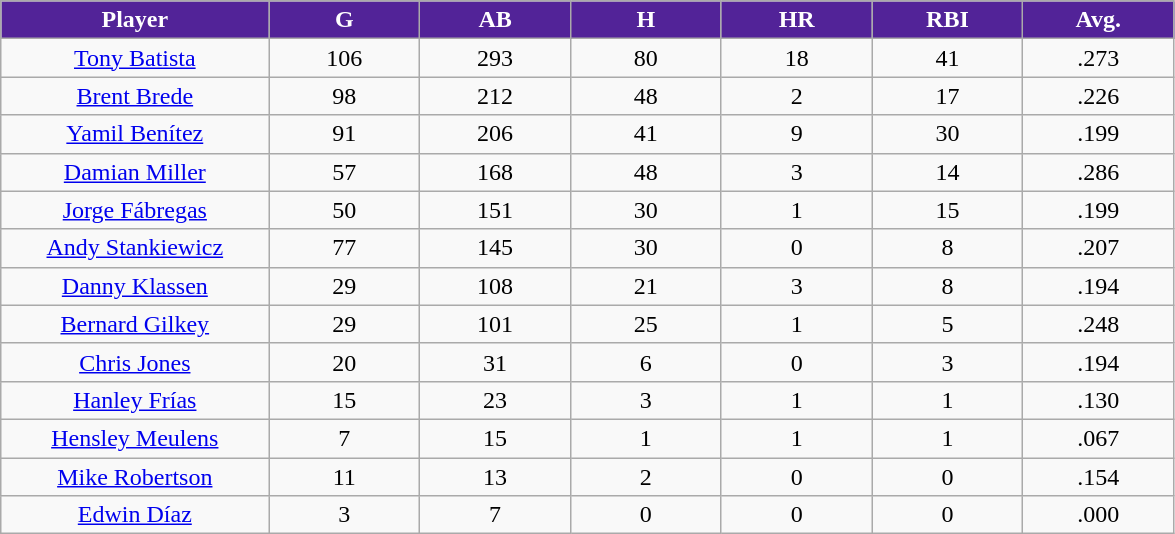<table class="wikitable sortable">
<tr>
<th style="background:#522398; color:white; width:16%;">Player</th>
<th style="background:#522398; color:white; width:9%;">G</th>
<th style="background:#522398; color:white; width:9%;">AB</th>
<th style="background:#522398; color:white; width:9%;">H</th>
<th style="background:#522398; color:white; width:9%;">HR</th>
<th style="background:#522398; color:white; width:9%;">RBI</th>
<th style="background:#522398; color:white; width:9%;">Avg.</th>
</tr>
<tr style="text-align:center;">
<td><a href='#'>Tony Batista</a></td>
<td>106</td>
<td>293</td>
<td>80</td>
<td>18</td>
<td>41</td>
<td>.273</td>
</tr>
<tr style="text-align:center;">
<td><a href='#'>Brent Brede</a></td>
<td>98</td>
<td>212</td>
<td>48</td>
<td>2</td>
<td>17</td>
<td>.226</td>
</tr>
<tr style="text-align:center;">
<td><a href='#'>Yamil Benítez</a></td>
<td>91</td>
<td>206</td>
<td>41</td>
<td>9</td>
<td>30</td>
<td>.199</td>
</tr>
<tr align=center>
<td><a href='#'>Damian Miller</a></td>
<td>57</td>
<td>168</td>
<td>48</td>
<td>3</td>
<td>14</td>
<td>.286</td>
</tr>
<tr align=center>
<td><a href='#'>Jorge Fábregas</a></td>
<td>50</td>
<td>151</td>
<td>30</td>
<td>1</td>
<td>15</td>
<td>.199</td>
</tr>
<tr style="text-align:center;">
<td><a href='#'>Andy Stankiewicz</a></td>
<td>77</td>
<td>145</td>
<td>30</td>
<td>0</td>
<td>8</td>
<td>.207</td>
</tr>
<tr align=center>
<td><a href='#'>Danny Klassen</a></td>
<td>29</td>
<td>108</td>
<td>21</td>
<td>3</td>
<td>8</td>
<td>.194</td>
</tr>
<tr align=center>
<td><a href='#'>Bernard Gilkey</a></td>
<td>29</td>
<td>101</td>
<td>25</td>
<td>1</td>
<td>5</td>
<td>.248</td>
</tr>
<tr style="text-align:center;">
<td><a href='#'>Chris Jones</a></td>
<td>20</td>
<td>31</td>
<td>6</td>
<td>0</td>
<td>3</td>
<td>.194</td>
</tr>
<tr align=center>
<td><a href='#'>Hanley Frías</a></td>
<td>15</td>
<td>23</td>
<td>3</td>
<td>1</td>
<td>1</td>
<td>.130</td>
</tr>
<tr align=center>
<td><a href='#'>Hensley Meulens</a></td>
<td>7</td>
<td>15</td>
<td>1</td>
<td>1</td>
<td>1</td>
<td>.067</td>
</tr>
<tr style="text-align:center;">
<td><a href='#'>Mike Robertson</a></td>
<td>11</td>
<td>13</td>
<td>2</td>
<td>0</td>
<td>0</td>
<td>.154</td>
</tr>
<tr align=center>
<td><a href='#'>Edwin Díaz</a></td>
<td>3</td>
<td>7</td>
<td>0</td>
<td>0</td>
<td>0</td>
<td>.000</td>
</tr>
</table>
